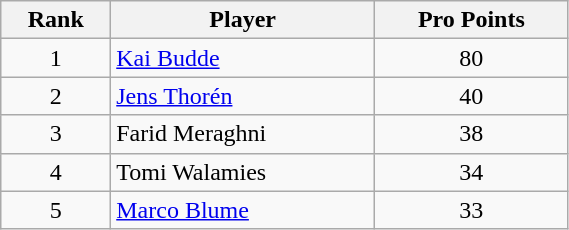<table class="wikitable" width=30%>
<tr>
<th>Rank</th>
<th>Player</th>
<th>Pro Points</th>
</tr>
<tr>
<td align=center>1</td>
<td> <a href='#'>Kai Budde</a></td>
<td align=center>80</td>
</tr>
<tr>
<td align=center>2</td>
<td> <a href='#'>Jens Thorén</a></td>
<td align=center>40</td>
</tr>
<tr>
<td align=center>3</td>
<td> Farid Meraghni</td>
<td align=center>38</td>
</tr>
<tr>
<td align=center>4</td>
<td> Tomi Walamies</td>
<td align=center>34</td>
</tr>
<tr>
<td align=center>5</td>
<td> <a href='#'>Marco Blume</a></td>
<td align=center>33</td>
</tr>
</table>
